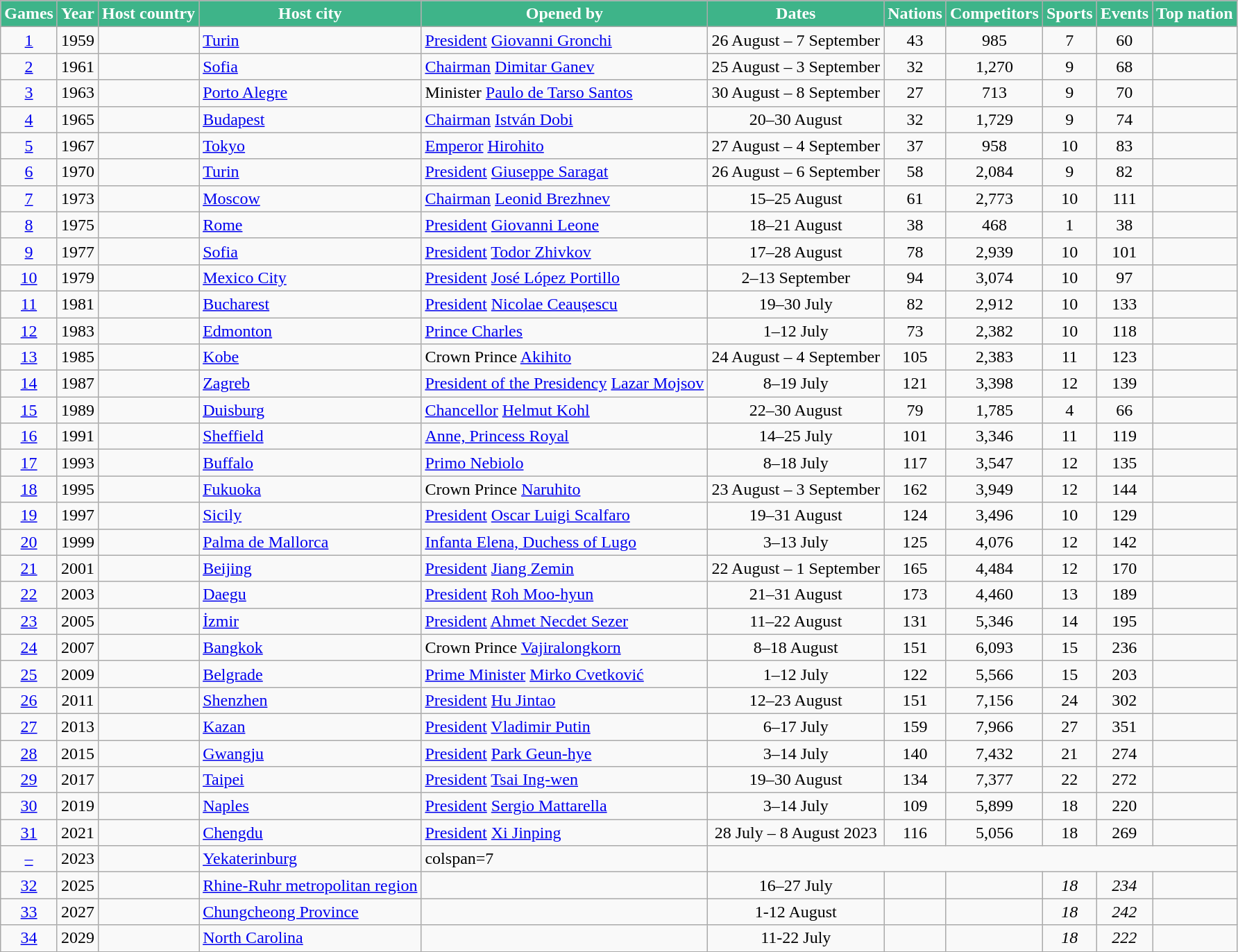<table class="wikitable sortable" width=  align="center" font-size:70%">
<tr>
<th style="background:#3EB489; color:white;">Games</th>
<th style="background:#3EB489; color:white;">Year</th>
<th style="background:#3EB489; color:white;">Host country</th>
<th style="background:#3EB489; color:white;">Host city</th>
<th style="background:#3EB489; color:white;">Opened by</th>
<th style="background:#3EB489; color:white;">Dates</th>
<th style="background:#3EB489; color:white;">Nations</th>
<th style="background:#3EB489; color:white;">Competitors</th>
<th style="background:#3EB489; color:white;">Sports</th>
<th style="background:#3EB489; color:white;">Events</th>
<th style="background:#3EB489; color:white;">Top nation</th>
</tr>
<tr>
<td align=center><a href='#'>1</a></td>
<td align=center>1959</td>
<td align=left></td>
<td><a href='#'>Turin</a></td>
<td align=left><a href='#'>President</a> <a href='#'>Giovanni Gronchi</a></td>
<td align=center>26 August – 7 September</td>
<td align=center>43</td>
<td align=center>985</td>
<td align=center>7</td>
<td align=center>60</td>
<td></td>
</tr>
<tr>
<td align=center><a href='#'>2</a></td>
<td align=center>1961</td>
<td align=left></td>
<td><a href='#'>Sofia</a></td>
<td align=left><a href='#'>Chairman</a> <a href='#'>Dimitar Ganev</a></td>
<td align=center>25 August – 3 September</td>
<td align=center>32</td>
<td align=center>1,270</td>
<td align=center>9</td>
<td align=center>68</td>
<td></td>
</tr>
<tr>
<td align=center><a href='#'>3</a></td>
<td align=center>1963</td>
<td align=left></td>
<td><a href='#'>Porto Alegre</a></td>
<td align=left>Minister <a href='#'>Paulo de Tarso Santos</a></td>
<td align=center>30 August – 8 September</td>
<td align=center>27</td>
<td align=center>713</td>
<td align=center>9</td>
<td align=center>70</td>
<td></td>
</tr>
<tr>
<td align=center><a href='#'>4</a></td>
<td align=center>1965</td>
<td align=left></td>
<td><a href='#'>Budapest</a></td>
<td align=left><a href='#'>Chairman</a> <a href='#'>István Dobi</a></td>
<td align=center>20–30 August</td>
<td align=center>32</td>
<td align=center>1,729</td>
<td align=center>9</td>
<td align=center>74</td>
<td></td>
</tr>
<tr>
<td align=center><a href='#'>5</a></td>
<td align=center>1967</td>
<td align=left></td>
<td><a href='#'>Tokyo</a></td>
<td align=left><a href='#'>Emperor</a> <a href='#'>Hirohito</a></td>
<td align=center>27 August – 4 September</td>
<td align=center>37</td>
<td align=center>958</td>
<td align=center>10</td>
<td align=center>83</td>
<td></td>
</tr>
<tr>
<td align=center><a href='#'>6</a></td>
<td align=center>1970</td>
<td align=left></td>
<td><a href='#'>Turin</a></td>
<td align=left><a href='#'>President</a> <a href='#'>Giuseppe Saragat</a></td>
<td align=center>26 August – 6 September</td>
<td align=center>58</td>
<td align=center>2,084</td>
<td align=center>9</td>
<td align=center>82</td>
<td></td>
</tr>
<tr>
<td align=center><a href='#'>7</a></td>
<td align=center>1973</td>
<td align=left></td>
<td><a href='#'>Moscow</a></td>
<td align=left><a href='#'>Chairman</a> <a href='#'>Leonid Brezhnev</a></td>
<td align=center>15–25 August</td>
<td align=center>61</td>
<td align=center>2,773</td>
<td align=center>10</td>
<td align=center>111</td>
<td></td>
</tr>
<tr>
<td align=center><a href='#'>8</a></td>
<td align=center>1975</td>
<td align=left></td>
<td><a href='#'>Rome</a></td>
<td align=left><a href='#'>President</a> <a href='#'>Giovanni Leone</a></td>
<td align=center>18–21 August</td>
<td align=center>38</td>
<td align=center>468</td>
<td align=center>1</td>
<td align=center>38</td>
<td></td>
</tr>
<tr>
<td align=center><a href='#'>9</a></td>
<td align=center>1977</td>
<td align=left></td>
<td><a href='#'>Sofia</a></td>
<td align=left><a href='#'>President</a> <a href='#'>Todor Zhivkov</a></td>
<td align=center>17–28 August</td>
<td align=center>78</td>
<td align=center>2,939</td>
<td align=center>10</td>
<td align=center>101</td>
<td></td>
</tr>
<tr>
<td align=center><a href='#'>10</a></td>
<td align=center>1979</td>
<td align=left></td>
<td><a href='#'>Mexico City</a></td>
<td align=left><a href='#'>President</a> <a href='#'>José López Portillo</a></td>
<td align=center>2–13 September</td>
<td align=center>94</td>
<td align=center>3,074</td>
<td align=center>10</td>
<td align=center>97</td>
<td></td>
</tr>
<tr>
<td align=center><a href='#'>11</a></td>
<td align=center>1981</td>
<td align=left></td>
<td><a href='#'>Bucharest</a></td>
<td align=left><a href='#'>President</a> <a href='#'>Nicolae Ceaușescu</a></td>
<td align=center>19–30 July</td>
<td align=center>82</td>
<td align=center>2,912</td>
<td align=center>10</td>
<td align=center>133</td>
<td></td>
</tr>
<tr>
<td align=center><a href='#'>12</a></td>
<td align=center>1983</td>
<td align=left></td>
<td><a href='#'>Edmonton</a></td>
<td align=left><a href='#'>Prince Charles</a></td>
<td align=center>1–12 July</td>
<td align=center>73</td>
<td align=center>2,382</td>
<td align=center>10</td>
<td align=center>118</td>
<td></td>
</tr>
<tr>
<td align=center><a href='#'>13</a></td>
<td align=center>1985</td>
<td align=left></td>
<td><a href='#'>Kobe</a></td>
<td align=left>Crown Prince <a href='#'>Akihito</a></td>
<td align=center>24 August – 4 September</td>
<td align=center>105</td>
<td align=center>2,383</td>
<td align=center>11</td>
<td align=center>123</td>
<td></td>
</tr>
<tr>
<td align=center><a href='#'>14</a></td>
<td align=center>1987</td>
<td align=left></td>
<td><a href='#'>Zagreb</a></td>
<td align=left><a href='#'>President of the Presidency</a> <a href='#'>Lazar Mojsov</a></td>
<td align=center>8–19 July</td>
<td align=center>121</td>
<td align=center>3,398</td>
<td align=center>12</td>
<td align=center>139</td>
<td></td>
</tr>
<tr>
<td align=center><a href='#'>15</a></td>
<td align=center>1989</td>
<td align=left></td>
<td><a href='#'>Duisburg</a></td>
<td align=left><a href='#'>Chancellor</a> <a href='#'>Helmut Kohl</a></td>
<td align=center>22–30 August</td>
<td align=center>79</td>
<td align=center>1,785</td>
<td align=center>4</td>
<td align=center>66</td>
<td></td>
</tr>
<tr>
<td align=center><a href='#'>16</a></td>
<td align=center>1991</td>
<td align=left></td>
<td><a href='#'>Sheffield</a></td>
<td align=left><a href='#'>Anne, Princess Royal</a></td>
<td align=center>14–25 July</td>
<td align=center>101</td>
<td align=center>3,346</td>
<td align=center>11</td>
<td align=center>119</td>
<td></td>
</tr>
<tr>
<td align=center><a href='#'>17</a></td>
<td align=center>1993</td>
<td align=left></td>
<td><a href='#'>Buffalo</a></td>
<td align=left><a href='#'>Primo Nebiolo</a></td>
<td align=center>8–18 July</td>
<td align=center>117</td>
<td align=center>3,547</td>
<td align=center>12</td>
<td align=center>135</td>
<td></td>
</tr>
<tr>
<td align=center><a href='#'>18</a></td>
<td align=center>1995</td>
<td align=left></td>
<td><a href='#'>Fukuoka</a></td>
<td align=left>Crown Prince <a href='#'>Naruhito</a></td>
<td align=center>23 August – 3 September</td>
<td align=center>162</td>
<td align=center>3,949</td>
<td align=center>12</td>
<td align=center>144</td>
<td></td>
</tr>
<tr>
<td align=center><a href='#'>19</a></td>
<td align=center>1997</td>
<td align=left></td>
<td><a href='#'>Sicily</a></td>
<td align=left><a href='#'>President</a> <a href='#'>Oscar Luigi Scalfaro</a></td>
<td align=center>19–31 August</td>
<td align=center>124</td>
<td align=center>3,496</td>
<td align=center>10</td>
<td align=center>129</td>
<td></td>
</tr>
<tr>
<td align=center><a href='#'>20</a></td>
<td align=center>1999</td>
<td align=left></td>
<td><a href='#'>Palma de Mallorca</a></td>
<td align=left><a href='#'>Infanta Elena, Duchess of Lugo</a></td>
<td align=center>3–13 July</td>
<td align=center>125</td>
<td align=center>4,076</td>
<td align=center>12</td>
<td align=center>142</td>
<td></td>
</tr>
<tr>
<td align=center><a href='#'>21</a></td>
<td align=center>2001</td>
<td align=left></td>
<td><a href='#'>Beijing</a></td>
<td align=left><a href='#'>President</a> <a href='#'>Jiang Zemin</a></td>
<td align=center>22 August – 1 September</td>
<td align=center>165</td>
<td align=center>4,484</td>
<td align=center>12</td>
<td align=center>170</td>
<td></td>
</tr>
<tr>
<td align=center><a href='#'>22</a></td>
<td align=center>2003</td>
<td align=left></td>
<td><a href='#'>Daegu</a></td>
<td align=left><a href='#'>President</a> <a href='#'>Roh Moo-hyun</a></td>
<td align=center>21–31 August</td>
<td align=center>173</td>
<td align=center>4,460</td>
<td align=center>13</td>
<td align=center>189</td>
<td></td>
</tr>
<tr>
<td align=center><a href='#'>23</a></td>
<td align=center>2005</td>
<td align=left></td>
<td><a href='#'>İzmir</a></td>
<td align=left><a href='#'>President</a> <a href='#'>Ahmet Necdet Sezer</a></td>
<td align=center>11–22 August</td>
<td align=center>131</td>
<td align=center>5,346</td>
<td align=center>14</td>
<td align=center>195</td>
<td></td>
</tr>
<tr>
<td align=center><a href='#'>24</a></td>
<td align=center>2007</td>
<td align=left></td>
<td><a href='#'>Bangkok</a></td>
<td align=left>Crown Prince <a href='#'>Vajiralongkorn</a></td>
<td align=center>8–18 August</td>
<td align=center>151</td>
<td align=center>6,093</td>
<td align=center>15</td>
<td align=center>236</td>
<td></td>
</tr>
<tr>
<td align=center><a href='#'>25</a></td>
<td align=center>2009</td>
<td align=left></td>
<td><a href='#'>Belgrade</a></td>
<td align=left><a href='#'>Prime Minister</a> <a href='#'>Mirko Cvetković</a></td>
<td align=center>1–12 July</td>
<td align=center>122</td>
<td align=center>5,566</td>
<td align=center>15</td>
<td align=center>203</td>
<td></td>
</tr>
<tr>
<td align=center><a href='#'>26</a></td>
<td align=center>2011</td>
<td align=left></td>
<td><a href='#'>Shenzhen</a></td>
<td align=left><a href='#'>President</a> <a href='#'>Hu Jintao</a></td>
<td align=center>12–23 August</td>
<td align=center>151</td>
<td align=center>7,156</td>
<td align=center>24</td>
<td align=center>302</td>
<td></td>
</tr>
<tr>
<td align=center><a href='#'>27</a></td>
<td align=center>2013</td>
<td align=left></td>
<td><a href='#'>Kazan</a></td>
<td align=left><a href='#'>President</a> <a href='#'>Vladimir Putin</a></td>
<td align=center>6–17 July</td>
<td align=center>159</td>
<td align=center>7,966</td>
<td align=center>27</td>
<td align=center>351</td>
<td></td>
</tr>
<tr>
<td align=center><a href='#'>28</a></td>
<td align=center>2015</td>
<td align=left></td>
<td><a href='#'>Gwangju</a></td>
<td align=left><a href='#'>President</a> <a href='#'>Park Geun-hye</a></td>
<td align=center>3–14 July</td>
<td align=center>140</td>
<td align=center>7,432</td>
<td align=center>21</td>
<td align=center>274</td>
<td></td>
</tr>
<tr>
<td align=center><a href='#'>29</a></td>
<td align=center>2017</td>
<td align=left></td>
<td align=left><a href='#'>Taipei</a></td>
<td align=left><a href='#'>President</a> <a href='#'>Tsai Ing-wen</a></td>
<td align=center>19–30 August</td>
<td align=center>134</td>
<td align=center>7,377</td>
<td align=center>22</td>
<td align=center>272</td>
<td></td>
</tr>
<tr>
<td align=center><a href='#'>30</a></td>
<td align=center>2019</td>
<td align=left></td>
<td><a href='#'>Naples</a></td>
<td align=left><a href='#'>President</a> <a href='#'>Sergio Mattarella</a></td>
<td align=center>3–14 July</td>
<td align=center>109</td>
<td align=center>5,899</td>
<td align=center>18</td>
<td align=center>220</td>
<td></td>
</tr>
<tr>
<td align=center><a href='#'>31</a></td>
<td align=center>2021</td>
<td align=left></td>
<td><a href='#'>Chengdu</a></td>
<td align=left><a href='#'>President</a> <a href='#'>Xi Jinping</a></td>
<td align=center>28 July – 8 August 2023</td>
<td align=center>116</td>
<td align=center>5,056</td>
<td align=center>18</td>
<td align=center>269</td>
<td></td>
</tr>
<tr>
<td align=center><a href='#'>–</a></td>
<td align=center>2023</td>
<td align=left></td>
<td><a href='#'>Yekaterinburg</a></td>
<td>colspan=7 </td>
</tr>
<tr>
<td align=center><a href='#'>32</a></td>
<td align=center>2025</td>
<td align=left></td>
<td><a href='#'>Rhine-Ruhr metropolitan region</a></td>
<td align=left></td>
<td align=center>16–27 July</td>
<td align=center></td>
<td align=center></td>
<td align=center><em>18</em></td>
<td align=center><em>234</em></td>
<td></td>
</tr>
<tr>
<td align=center><a href='#'>33</a></td>
<td align=center>2027</td>
<td align=left></td>
<td><a href='#'>Chungcheong Province</a></td>
<td align=left></td>
<td align=center>1-12 August</td>
<td align=center></td>
<td align=center></td>
<td align=center><em>18</em></td>
<td align=center><em>242</em></td>
<td></td>
</tr>
<tr>
<td align=center><a href='#'>34</a></td>
<td align=center>2029</td>
<td align=left></td>
<td><a href='#'>North Carolina</a></td>
<td align=left></td>
<td align=center>11-22 July</td>
<td align=center></td>
<td align=center></td>
<td align=center><em>18</em></td>
<td align=center><em>222</em></td>
<td></td>
</tr>
<tr>
</tr>
</table>
